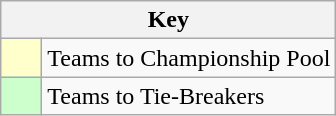<table class="wikitable" style="text-align: center;">
<tr>
<th colspan=2>Key</th>
</tr>
<tr>
<td style="background:#ffffcc; width:20px;"></td>
<td align=left>Teams to Championship Pool</td>
</tr>
<tr>
<td style="background:#ccffcc; width:20px;"></td>
<td align=left>Teams to Tie-Breakers</td>
</tr>
</table>
